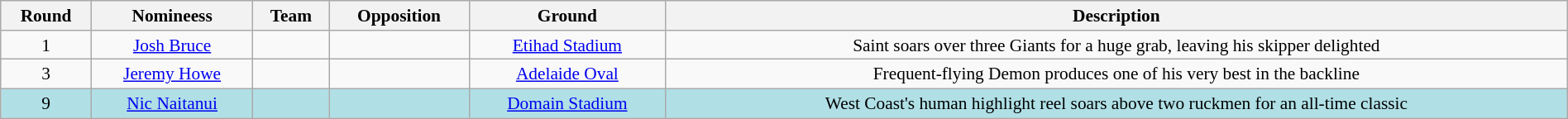<table class="wikitable" style="font-size:89%; text-align:center; width:100%;">
<tr>
<th>Round</th>
<th>Nomineess</th>
<th>Team</th>
<th>Opposition</th>
<th>Ground</th>
<th>Description</th>
</tr>
<tr>
<td>1</td>
<td><a href='#'>Josh Bruce</a></td>
<td></td>
<td></td>
<td><a href='#'>Etihad Stadium</a></td>
<td>Saint soars over three Giants for a huge grab, leaving his skipper delighted</td>
</tr>
<tr>
<td>3</td>
<td><a href='#'>Jeremy Howe</a></td>
<td></td>
<td></td>
<td><a href='#'>Adelaide Oval</a></td>
<td>Frequent-flying Demon produces one of his very best in the backline</td>
</tr>
<tr style="background:#b0e0e6;">
<td>9</td>
<td><a href='#'>Nic Naitanui</a></td>
<td></td>
<td></td>
<td><a href='#'>Domain Stadium</a></td>
<td>West Coast's human highlight reel soars above two ruckmen for an all-time classic</td>
</tr>
</table>
